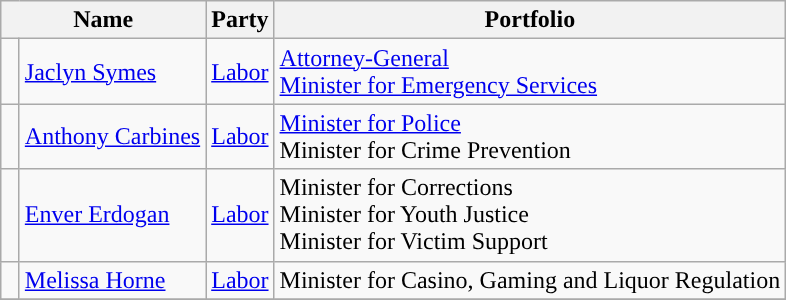<table class="wikitable">
<tr>
<th colspan="2">Name</th>
<th>Party</th>
<th>Portfolio</th>
</tr>
<tr>
<td width="5px" style="background:"></td>
<td><a href='#'>Jaclyn Symes</a></td>
<td><a href='#'>Labor</a></td>
<td><a href='#'>Attorney-General</a><br><a href='#'>Minister for Emergency Services</a></td>
</tr>
<tr>
<td width="5px" style="background:"></td>
<td><a href='#'>Anthony Carbines</a></td>
<td><a href='#'>Labor</a></td>
<td><a href='#'>Minister for Police</a><br>Minister for Crime Prevention</td>
</tr>
<tr>
<td width=5px style="color:inherit;background:"></td>
<td><a href='#'>Enver Erdogan</a></td>
<td><a href='#'>Labor</a></td>
<td>Minister for Corrections<br>Minister for Youth Justice<br>Minister for Victim Support</td>
</tr>
<tr>
<td width=5px style="color:inherit;background:"></td>
<td><a href='#'>Melissa Horne</a></td>
<td><a href='#'>Labor</a></td>
<td>Minister for Casino, Gaming and Liquor Regulation</td>
</tr>
<tr>
</tr>
</table>
